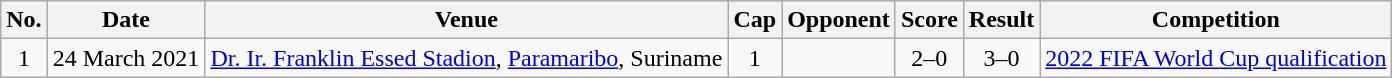<table class="wikitable sortable">
<tr>
<th scope="col">No.</th>
<th scope="col">Date</th>
<th scope="col">Venue</th>
<th scope="col">Cap</th>
<th scope="col">Opponent</th>
<th scope="col">Score</th>
<th scope="col">Result</th>
<th scope="col">Competition</th>
</tr>
<tr>
<td style="text-align:center">1</td>
<td>24 March 2021</td>
<td><a href='#'>Dr. Ir. Franklin Essed Stadion</a>, <a href='#'>Paramaribo</a>, Suriname</td>
<td style="text-align:center">1</td>
<td></td>
<td style="text-align:center">2–0</td>
<td style="text-align:center">3–0</td>
<td><a href='#'>2022 FIFA World Cup qualification</a></td>
</tr>
</table>
